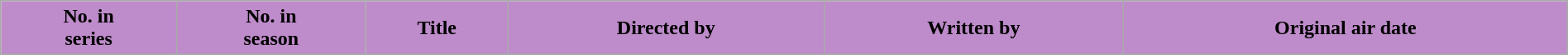<table class="wikitable plainrowheaders" style="width: 100%; margin: auto;">
<tr>
<th scope="col" style="background:#BE8CCA; color:#000;">No. in<br>series</th>
<th scope="col" style="background:#BE8CCA; color:#000;">No. in<br>season</th>
<th scope="col" style="background:#BE8CCA; color:#000;">Title</th>
<th scope="col" style="background:#BE8CCA; color:#000;">Directed by</th>
<th scope="col" style="background:#BE8CCA; color:#000;">Written by</th>
<th scope="col" style="background:#BE8CCA; color:#000;">Original air date</th>
</tr>
<tr>
</tr>
</table>
